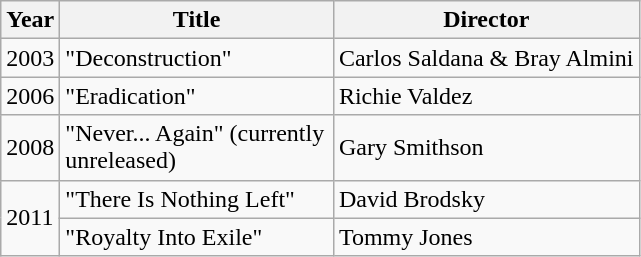<table class="wikitable">
<tr>
<th>Year</th>
<th style="width:175px;">Title</th>
<th>Director</th>
</tr>
<tr>
<td>2003</td>
<td>"Deconstruction"</td>
<td>Carlos Saldana & Bray Almini</td>
</tr>
<tr>
<td>2006</td>
<td>"Eradication"</td>
<td>Richie Valdez</td>
</tr>
<tr>
<td>2008</td>
<td>"Never... Again" (currently unreleased)</td>
<td>Gary Smithson</td>
</tr>
<tr>
<td rowspan="2">2011</td>
<td>"There Is Nothing Left"</td>
<td>David Brodsky</td>
</tr>
<tr>
<td>"Royalty Into Exile"</td>
<td>Tommy Jones</td>
</tr>
</table>
